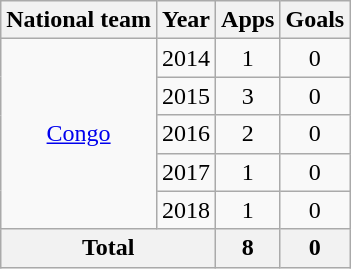<table class="wikitable" style="text-align:center">
<tr>
<th>National team</th>
<th>Year</th>
<th>Apps</th>
<th>Goals</th>
</tr>
<tr>
<td rowspan="5"><a href='#'>Congo</a></td>
<td>2014</td>
<td>1</td>
<td>0</td>
</tr>
<tr>
<td>2015</td>
<td>3</td>
<td>0</td>
</tr>
<tr>
<td>2016</td>
<td>2</td>
<td>0</td>
</tr>
<tr>
<td>2017</td>
<td>1</td>
<td>0</td>
</tr>
<tr>
<td>2018</td>
<td>1</td>
<td>0</td>
</tr>
<tr>
<th colspan="2">Total</th>
<th>8</th>
<th>0</th>
</tr>
</table>
